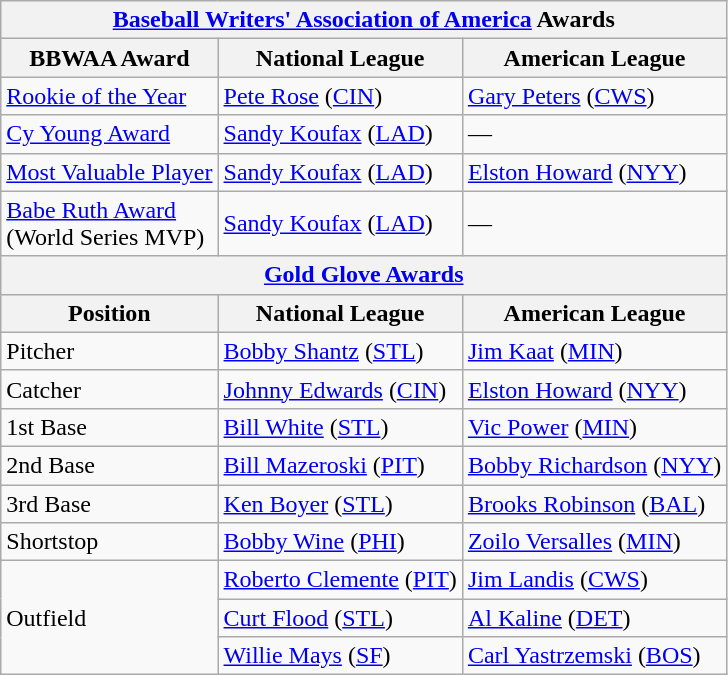<table class="wikitable">
<tr>
<th colspan="3"><a href='#'>Baseball Writers' Association of America</a> Awards</th>
</tr>
<tr>
<th>BBWAA Award</th>
<th>National League</th>
<th>American League</th>
</tr>
<tr>
<td><a href='#'>Rookie of the Year</a></td>
<td><a href='#'>Pete Rose</a> (<a href='#'>CIN</a>)</td>
<td><a href='#'>Gary Peters</a> (<a href='#'>CWS</a>)</td>
</tr>
<tr>
<td><a href='#'>Cy Young Award</a></td>
<td><a href='#'>Sandy Koufax</a> (<a href='#'>LAD</a>)</td>
<td>—</td>
</tr>
<tr>
<td><a href='#'>Most Valuable Player</a></td>
<td><a href='#'>Sandy Koufax</a> (<a href='#'>LAD</a>)</td>
<td><a href='#'>Elston Howard</a> (<a href='#'>NYY</a>)</td>
</tr>
<tr>
<td><a href='#'>Babe Ruth Award</a><br>(World Series MVP)</td>
<td><a href='#'>Sandy Koufax</a> (<a href='#'>LAD</a>)</td>
<td>—</td>
</tr>
<tr>
<th colspan="3"><a href='#'>Gold Glove Awards</a></th>
</tr>
<tr>
<th>Position</th>
<th>National League</th>
<th>American League</th>
</tr>
<tr>
<td>Pitcher</td>
<td><a href='#'>Bobby Shantz</a> (<a href='#'>STL</a>)</td>
<td><a href='#'>Jim Kaat</a> (<a href='#'>MIN</a>)</td>
</tr>
<tr>
<td>Catcher</td>
<td><a href='#'>Johnny Edwards</a> (<a href='#'>CIN</a>)</td>
<td><a href='#'>Elston Howard</a> (<a href='#'>NYY</a>)</td>
</tr>
<tr>
<td>1st Base</td>
<td><a href='#'>Bill White</a> (<a href='#'>STL</a>)</td>
<td><a href='#'>Vic Power</a> (<a href='#'>MIN</a>)</td>
</tr>
<tr>
<td>2nd Base</td>
<td><a href='#'>Bill Mazeroski</a> (<a href='#'>PIT</a>)</td>
<td><a href='#'>Bobby Richardson</a> (<a href='#'>NYY</a>)</td>
</tr>
<tr>
<td>3rd Base</td>
<td><a href='#'>Ken Boyer</a> (<a href='#'>STL</a>)</td>
<td><a href='#'>Brooks Robinson</a> (<a href='#'>BAL</a>)</td>
</tr>
<tr>
<td>Shortstop</td>
<td><a href='#'>Bobby Wine</a> (<a href='#'>PHI</a>)</td>
<td><a href='#'>Zoilo Versalles</a> (<a href='#'>MIN</a>)</td>
</tr>
<tr>
<td rowspan="3">Outfield</td>
<td><a href='#'>Roberto Clemente</a> (<a href='#'>PIT</a>)</td>
<td><a href='#'>Jim Landis</a> (<a href='#'>CWS</a>)</td>
</tr>
<tr>
<td><a href='#'>Curt Flood</a> (<a href='#'>STL</a>)</td>
<td><a href='#'>Al Kaline</a> (<a href='#'>DET</a>)</td>
</tr>
<tr>
<td><a href='#'>Willie Mays</a> (<a href='#'>SF</a>)</td>
<td><a href='#'>Carl Yastrzemski</a> (<a href='#'>BOS</a>)</td>
</tr>
</table>
